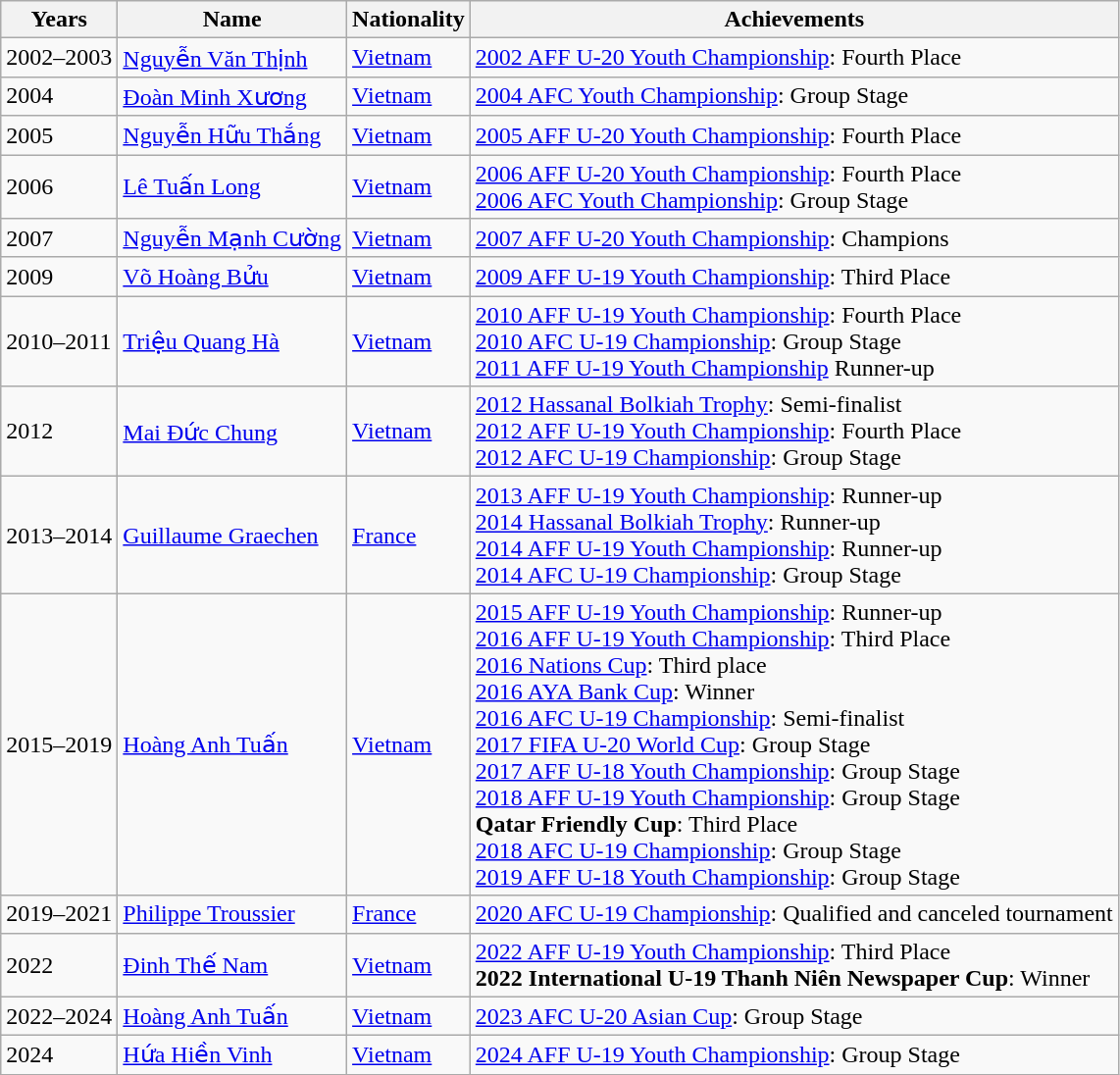<table class="wikitable" border="5">
<tr>
<th>Years</th>
<th>Name</th>
<th>Nationality</th>
<th>Achievements</th>
</tr>
<tr>
<td>2002–2003</td>
<td><a href='#'>Nguyễn Văn Thịnh</a></td>
<td> <a href='#'>Vietnam</a></td>
<td><a href='#'>2002 AFF U-20 Youth Championship</a>: Fourth Place</td>
</tr>
<tr>
<td>2004</td>
<td><a href='#'>Đoàn Minh Xương</a></td>
<td> <a href='#'>Vietnam</a></td>
<td><a href='#'>2004 AFC Youth Championship</a>: Group Stage</td>
</tr>
<tr>
<td>2005</td>
<td><a href='#'>Nguyễn Hữu Thắng</a></td>
<td> <a href='#'>Vietnam</a></td>
<td><a href='#'>2005 AFF U-20 Youth Championship</a>: Fourth Place</td>
</tr>
<tr>
<td>2006</td>
<td><a href='#'>Lê Tuấn Long</a></td>
<td> <a href='#'>Vietnam</a></td>
<td><a href='#'>2006 AFF U-20 Youth Championship</a>: Fourth Place <br> <a href='#'>2006 AFC Youth Championship</a>: Group Stage</td>
</tr>
<tr>
<td>2007</td>
<td><a href='#'>Nguyễn Mạnh Cường</a></td>
<td> <a href='#'>Vietnam</a></td>
<td><a href='#'>2007 AFF U-20 Youth Championship</a>:  Champions</td>
</tr>
<tr>
<td>2009</td>
<td><a href='#'>Võ Hoàng Bửu</a></td>
<td> <a href='#'>Vietnam</a></td>
<td><a href='#'>2009 AFF U-19 Youth Championship</a>:  Third Place</td>
</tr>
<tr>
<td>2010–2011</td>
<td><a href='#'>Triệu Quang Hà</a></td>
<td> <a href='#'>Vietnam</a></td>
<td><a href='#'>2010 AFF U-19 Youth Championship</a>: Fourth Place <br> <a href='#'>2010 AFC U-19 Championship</a>: Group Stage <br> <a href='#'>2011 AFF U-19 Youth Championship</a>  Runner-up</td>
</tr>
<tr>
<td>2012</td>
<td><a href='#'>Mai Đức Chung</a></td>
<td> <a href='#'>Vietnam</a></td>
<td><a href='#'>2012 Hassanal Bolkiah Trophy</a>:  Semi-finalist <br> <a href='#'>2012 AFF U-19 Youth Championship</a>: Fourth Place <br> <a href='#'>2012 AFC U-19 Championship</a>: Group Stage</td>
</tr>
<tr>
<td>2013–2014</td>
<td><a href='#'>Guillaume Graechen</a></td>
<td> <a href='#'>France</a></td>
<td><a href='#'>2013 AFF U-19 Youth Championship</a>:  Runner-up <br> <a href='#'>2014 Hassanal Bolkiah Trophy</a>:  Runner-up <br> <a href='#'>2014 AFF U-19 Youth Championship</a>:  Runner-up <br> <a href='#'>2014 AFC U-19 Championship</a>: Group Stage</td>
</tr>
<tr>
<td>2015–2019</td>
<td><a href='#'>Hoàng Anh Tuấn</a></td>
<td> <a href='#'>Vietnam</a></td>
<td><a href='#'>2015 AFF U-19 Youth Championship</a>:  Runner-up <br> <a href='#'>2016 AFF U-19 Youth Championship</a>:  Third Place <br> <a href='#'>2016 Nations Cup</a>:  Third place<br> <a href='#'>2016 AYA Bank Cup</a>:  Winner <br> <a href='#'>2016 AFC U-19 Championship</a>:  Semi-finalist <br> <a href='#'>2017 FIFA U-20 World Cup</a>: Group Stage<br> <a href='#'>2017 AFF U-18 Youth Championship</a>: Group Stage <br> <a href='#'>2018 AFF U-19 Youth Championship</a>: Group Stage <br> <strong>Qatar Friendly Cup</strong>:  Third Place <br> <a href='#'>2018 AFC U-19 Championship</a>: Group Stage  <br> <a href='#'>2019 AFF U-18 Youth Championship</a>: Group Stage <br></td>
</tr>
<tr>
<td>2019–2021</td>
<td><a href='#'>Philippe Troussier</a></td>
<td> <a href='#'>France</a></td>
<td><a href='#'>2020 AFC U-19 Championship</a>: Qualified and canceled tournament</td>
</tr>
<tr>
<td>2022</td>
<td><a href='#'>Đinh Thế Nam</a></td>
<td> <a href='#'>Vietnam</a></td>
<td><a href='#'>2022 AFF U-19 Youth Championship</a>:  Third Place <br> <strong>2022 International U-19 Thanh Niên Newspaper Cup</strong>:  Winner</td>
</tr>
<tr>
<td>2022–2024</td>
<td><a href='#'>Hoàng Anh Tuấn</a></td>
<td> <a href='#'>Vietnam</a></td>
<td><a href='#'>2023 AFC U-20 Asian Cup</a>: Group Stage</td>
</tr>
<tr>
<td>2024</td>
<td><a href='#'>Hứa Hiền Vinh</a></td>
<td> <a href='#'>Vietnam</a></td>
<td><a href='#'>2024 AFF U-19 Youth Championship</a>: Group Stage</td>
</tr>
</table>
